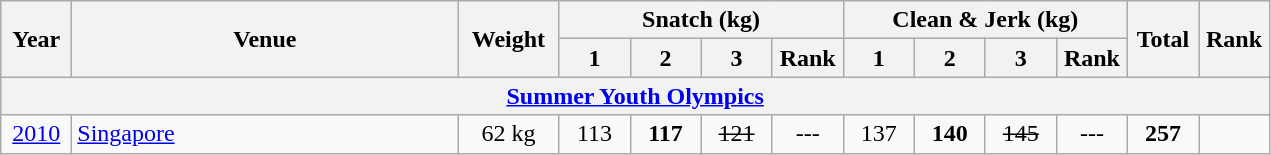<table class = "wikitable" style="text-align:center;">
<tr>
<th rowspan="2" style="width:40px;">Year</th>
<th rowspan="2" style="width:250px;">Venue</th>
<th rowspan="2" style="width:60px;">Weight</th>
<th colspan=4>Snatch (kg)</th>
<th colspan=4>Clean & Jerk (kg)</th>
<th rowspan="2" style="width:40px;">Total</th>
<th rowspan="2" style="width:40px;">Rank</th>
</tr>
<tr>
<th width=40>1</th>
<th width=40>2</th>
<th width=40>3</th>
<th width=40>Rank</th>
<th width=40>1</th>
<th width=40>2</th>
<th width=40>3</th>
<th width=40>Rank</th>
</tr>
<tr>
<th colspan=13><a href='#'>Summer Youth Olympics</a></th>
</tr>
<tr>
<td><a href='#'>2010</a></td>
<td align=left> <a href='#'>Singapore</a></td>
<td>62 kg</td>
<td>113</td>
<td><strong>117</strong></td>
<td><s>121</s></td>
<td>---</td>
<td>137</td>
<td><strong>140</strong></td>
<td><s>145</s></td>
<td>---</td>
<td><strong>257</strong></td>
<td></td>
</tr>
</table>
